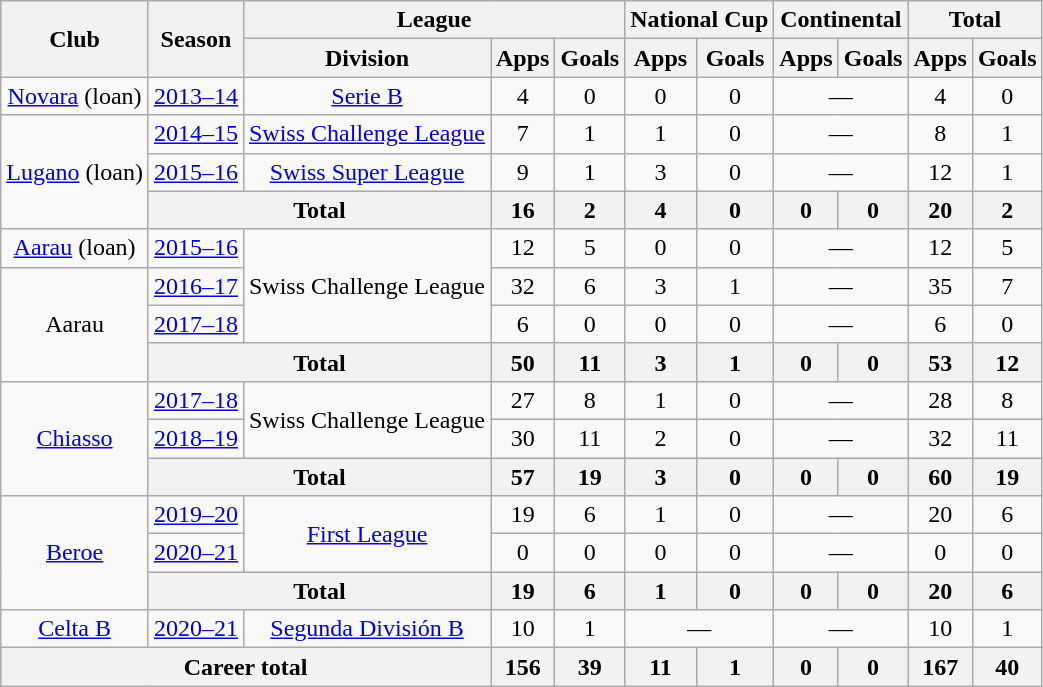<table class="wikitable" style="text-align:center">
<tr>
<th rowspan="2">Club</th>
<th rowspan="2">Season</th>
<th colspan="3">League</th>
<th colspan="2">National Cup</th>
<th colspan="2">Continental</th>
<th colspan="2">Total</th>
</tr>
<tr>
<th>Division</th>
<th>Apps</th>
<th>Goals</th>
<th>Apps</th>
<th>Goals</th>
<th>Apps</th>
<th>Goals</th>
<th>Apps</th>
<th>Goals</th>
</tr>
<tr>
<td><a href='#'>Novara</a> (loan)</td>
<td><a href='#'>2013–14</a></td>
<td><a href='#'>Serie B</a></td>
<td>4</td>
<td>0</td>
<td>0</td>
<td>0</td>
<td colspan="2">—</td>
<td>4</td>
<td>0</td>
</tr>
<tr>
<td rowspan="3"><a href='#'>Lugano</a> (loan)</td>
<td><a href='#'>2014–15</a></td>
<td><a href='#'>Swiss Challenge League</a></td>
<td>7</td>
<td>1</td>
<td>1</td>
<td>0</td>
<td colspan="2">—</td>
<td>8</td>
<td>1</td>
</tr>
<tr>
<td><a href='#'>2015–16</a></td>
<td><a href='#'>Swiss Super League</a></td>
<td>9</td>
<td>1</td>
<td>3</td>
<td>0</td>
<td colspan="2">—</td>
<td>12</td>
<td>1</td>
</tr>
<tr>
<th colspan="2">Total</th>
<th>16</th>
<th>2</th>
<th>4</th>
<th>0</th>
<th>0</th>
<th>0</th>
<th>20</th>
<th>2</th>
</tr>
<tr>
<td><a href='#'>Aarau</a> (loan)</td>
<td><a href='#'>2015–16</a></td>
<td rowspan="3">Swiss Challenge League</td>
<td>12</td>
<td>5</td>
<td>0</td>
<td>0</td>
<td colspan="2">—</td>
<td>12</td>
<td>5</td>
</tr>
<tr>
<td rowspan="3">Aarau</td>
<td><a href='#'>2016–17</a></td>
<td>32</td>
<td>6</td>
<td>3</td>
<td>1</td>
<td colspan="2">—</td>
<td>35</td>
<td>7</td>
</tr>
<tr>
<td><a href='#'>2017–18</a></td>
<td>6</td>
<td>0</td>
<td>0</td>
<td>0</td>
<td colspan="2">—</td>
<td>6</td>
<td>0</td>
</tr>
<tr>
<th colspan="2">Total</th>
<th>50</th>
<th>11</th>
<th>3</th>
<th>1</th>
<th>0</th>
<th>0</th>
<th>53</th>
<th>12</th>
</tr>
<tr>
<td rowspan="3"><a href='#'>Chiasso</a></td>
<td><a href='#'>2017–18</a></td>
<td rowspan="2">Swiss Challenge League</td>
<td>27</td>
<td>8</td>
<td>1</td>
<td>0</td>
<td colspan="2">—</td>
<td>28</td>
<td>8</td>
</tr>
<tr>
<td><a href='#'>2018–19</a></td>
<td>30</td>
<td>11</td>
<td>2</td>
<td>0</td>
<td colspan="2">—</td>
<td>32</td>
<td>11</td>
</tr>
<tr>
<th colspan="2">Total</th>
<th>57</th>
<th>19</th>
<th>3</th>
<th>0</th>
<th>0</th>
<th>0</th>
<th>60</th>
<th>19</th>
</tr>
<tr>
<td rowspan="3"><a href='#'>Beroe</a></td>
<td><a href='#'>2019–20</a></td>
<td rowspan="2"><a href='#'>First League</a></td>
<td>19</td>
<td>6</td>
<td>1</td>
<td>0</td>
<td colspan="2">—</td>
<td>20</td>
<td>6</td>
</tr>
<tr>
<td><a href='#'>2020–21</a></td>
<td>0</td>
<td>0</td>
<td>0</td>
<td>0</td>
<td colspan="2">—</td>
<td>0</td>
<td>0</td>
</tr>
<tr>
<th colspan="2">Total</th>
<th>19</th>
<th>6</th>
<th>1</th>
<th>0</th>
<th>0</th>
<th>0</th>
<th>20</th>
<th>6</th>
</tr>
<tr>
<td><a href='#'>Celta B</a></td>
<td><a href='#'>2020–21</a></td>
<td><a href='#'>Segunda División B</a></td>
<td>10</td>
<td>1</td>
<td colspan="2">—</td>
<td colspan="2">—</td>
<td>10</td>
<td>1</td>
</tr>
<tr>
<th colspan="3">Career total</th>
<th>156</th>
<th>39</th>
<th>11</th>
<th>1</th>
<th>0</th>
<th>0</th>
<th>167</th>
<th>40</th>
</tr>
</table>
